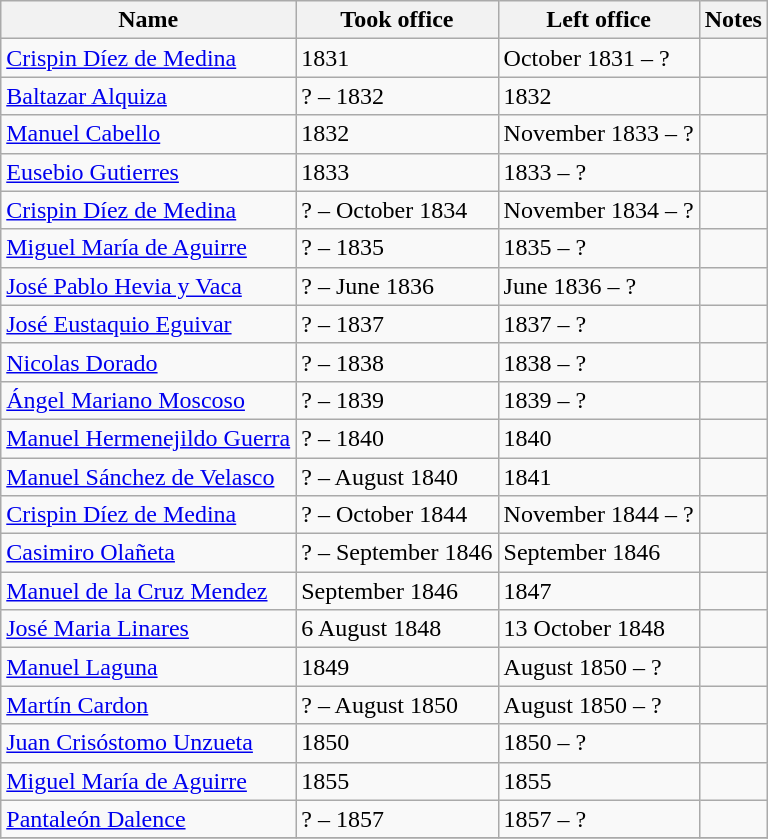<table class="wikitable">
<tr>
<th>Name</th>
<th>Took office</th>
<th>Left office</th>
<th>Notes</th>
</tr>
<tr>
<td><a href='#'>Crispin Díez de Medina</a></td>
<td>1831</td>
<td>October 1831 – ?</td>
<td></td>
</tr>
<tr>
<td><a href='#'>Baltazar Alquiza</a></td>
<td>? – 1832</td>
<td>1832</td>
<td></td>
</tr>
<tr>
<td><a href='#'>Manuel Cabello</a></td>
<td>1832</td>
<td>November 1833 – ?</td>
<td></td>
</tr>
<tr>
<td><a href='#'>Eusebio Gutierres</a></td>
<td>1833</td>
<td>1833 – ?</td>
<td></td>
</tr>
<tr>
<td><a href='#'>Crispin Díez de Medina</a></td>
<td>? – October 1834</td>
<td>November 1834 – ?</td>
<td></td>
</tr>
<tr>
<td><a href='#'>Miguel María de Aguirre</a></td>
<td>? – 1835</td>
<td>1835 – ?</td>
<td></td>
</tr>
<tr>
<td><a href='#'>José Pablo Hevia y Vaca</a></td>
<td>? – June 1836</td>
<td>June 1836 – ?</td>
<td></td>
</tr>
<tr>
<td><a href='#'>José Eustaquio Eguivar</a></td>
<td>? – 1837</td>
<td>1837 – ?</td>
<td></td>
</tr>
<tr>
<td><a href='#'>Nicolas Dorado</a></td>
<td>? – 1838</td>
<td>1838 – ?</td>
<td></td>
</tr>
<tr>
<td><a href='#'>Ángel Mariano Moscoso</a></td>
<td>? – 1839</td>
<td>1839 – ?</td>
<td></td>
</tr>
<tr>
<td><a href='#'>Manuel Hermenejildo Guerra</a></td>
<td>? – 1840</td>
<td>1840</td>
<td></td>
</tr>
<tr>
<td><a href='#'>Manuel Sánchez de Velasco</a></td>
<td>? – August 1840</td>
<td>1841</td>
<td></td>
</tr>
<tr>
<td><a href='#'>Crispin Díez de Medina</a></td>
<td>? – October 1844</td>
<td>November 1844 – ?</td>
<td></td>
</tr>
<tr>
<td><a href='#'>Casimiro Olañeta</a></td>
<td>? – September 1846</td>
<td>September 1846</td>
<td></td>
</tr>
<tr>
<td><a href='#'>Manuel de la Cruz Mendez</a></td>
<td>September 1846</td>
<td>1847</td>
<td></td>
</tr>
<tr>
<td><a href='#'>José Maria Linares</a></td>
<td>6 August 1848</td>
<td>13 October 1848</td>
<td></td>
</tr>
<tr>
<td><a href='#'>Manuel Laguna</a></td>
<td>1849</td>
<td>August 1850 – ?</td>
<td></td>
</tr>
<tr>
<td><a href='#'>Martín Cardon</a></td>
<td>? – August 1850</td>
<td>August 1850 – ?</td>
<td></td>
</tr>
<tr>
<td><a href='#'>Juan Crisóstomo Unzueta</a></td>
<td>1850</td>
<td>1850 – ?</td>
<td></td>
</tr>
<tr>
<td><a href='#'>Miguel María de Aguirre</a></td>
<td>1855</td>
<td>1855</td>
<td></td>
</tr>
<tr>
<td><a href='#'>Pantaleón Dalence</a></td>
<td>? – 1857</td>
<td>1857 – ?</td>
<td></td>
</tr>
<tr>
</tr>
</table>
